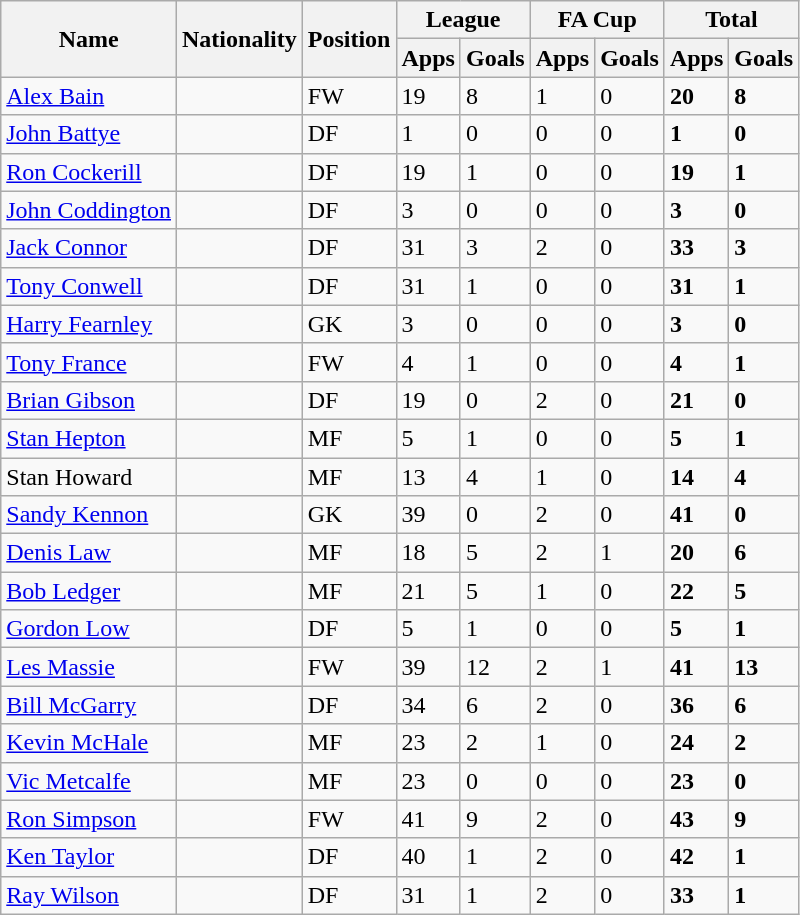<table class="wikitable sortable">
<tr>
<th scope=col rowspan=2>Name</th>
<th scope=col rowspan=2>Nationality</th>
<th scope=col rowspan=2>Position</th>
<th colspan=2>League</th>
<th colspan=2>FA Cup</th>
<th colspan=2>Total</th>
</tr>
<tr>
<th>Apps</th>
<th>Goals</th>
<th>Apps</th>
<th>Goals</th>
<th>Apps</th>
<th>Goals</th>
</tr>
<tr>
<td><a href='#'>Alex Bain</a></td>
<td></td>
<td>FW</td>
<td>19</td>
<td>8</td>
<td>1</td>
<td>0</td>
<td><strong>20</strong></td>
<td><strong>8</strong></td>
</tr>
<tr>
<td><a href='#'>John Battye</a></td>
<td></td>
<td>DF</td>
<td>1</td>
<td>0</td>
<td>0</td>
<td>0</td>
<td><strong>1</strong></td>
<td><strong>0</strong></td>
</tr>
<tr>
<td><a href='#'>Ron Cockerill</a></td>
<td></td>
<td>DF</td>
<td>19</td>
<td>1</td>
<td>0</td>
<td>0</td>
<td><strong>19</strong></td>
<td><strong>1</strong></td>
</tr>
<tr>
<td><a href='#'>John Coddington</a></td>
<td></td>
<td>DF</td>
<td>3</td>
<td>0</td>
<td>0</td>
<td>0</td>
<td><strong>3</strong></td>
<td><strong>0</strong></td>
</tr>
<tr>
<td><a href='#'>Jack Connor</a></td>
<td></td>
<td>DF</td>
<td>31</td>
<td>3</td>
<td>2</td>
<td>0</td>
<td><strong>33</strong></td>
<td><strong>3</strong></td>
</tr>
<tr>
<td><a href='#'>Tony Conwell</a></td>
<td></td>
<td>DF</td>
<td>31</td>
<td>1</td>
<td>0</td>
<td>0</td>
<td><strong>31</strong></td>
<td><strong>1</strong></td>
</tr>
<tr>
<td><a href='#'>Harry Fearnley</a></td>
<td></td>
<td>GK</td>
<td>3</td>
<td>0</td>
<td>0</td>
<td>0</td>
<td><strong>3</strong></td>
<td><strong>0</strong></td>
</tr>
<tr>
<td><a href='#'>Tony France</a></td>
<td></td>
<td>FW</td>
<td>4</td>
<td>1</td>
<td>0</td>
<td>0</td>
<td><strong>4</strong></td>
<td><strong>1</strong></td>
</tr>
<tr>
<td><a href='#'>Brian Gibson</a></td>
<td></td>
<td>DF</td>
<td>19</td>
<td>0</td>
<td>2</td>
<td>0</td>
<td><strong>21</strong></td>
<td><strong>0</strong></td>
</tr>
<tr>
<td><a href='#'>Stan Hepton</a></td>
<td></td>
<td>MF</td>
<td>5</td>
<td>1</td>
<td>0</td>
<td>0</td>
<td><strong>5</strong></td>
<td><strong>1</strong></td>
</tr>
<tr>
<td>Stan Howard</td>
<td></td>
<td>MF</td>
<td>13</td>
<td>4</td>
<td>1</td>
<td>0</td>
<td><strong>14</strong></td>
<td><strong>4</strong></td>
</tr>
<tr>
<td><a href='#'>Sandy Kennon</a></td>
<td></td>
<td>GK</td>
<td>39</td>
<td>0</td>
<td>2</td>
<td>0</td>
<td><strong>41</strong></td>
<td><strong>0</strong></td>
</tr>
<tr>
<td><a href='#'>Denis Law</a></td>
<td></td>
<td>MF</td>
<td>18</td>
<td>5</td>
<td>2</td>
<td>1</td>
<td><strong>20</strong></td>
<td><strong>6</strong></td>
</tr>
<tr>
<td><a href='#'>Bob Ledger</a></td>
<td></td>
<td>MF</td>
<td>21</td>
<td>5</td>
<td>1</td>
<td>0</td>
<td><strong>22</strong></td>
<td><strong>5</strong></td>
</tr>
<tr>
<td><a href='#'>Gordon Low</a></td>
<td></td>
<td>DF</td>
<td>5</td>
<td>1</td>
<td>0</td>
<td>0</td>
<td><strong>5</strong></td>
<td><strong>1</strong></td>
</tr>
<tr>
<td><a href='#'>Les Massie</a></td>
<td></td>
<td>FW</td>
<td>39</td>
<td>12</td>
<td>2</td>
<td>1</td>
<td><strong>41</strong></td>
<td><strong>13</strong></td>
</tr>
<tr>
<td><a href='#'>Bill McGarry</a></td>
<td></td>
<td>DF</td>
<td>34</td>
<td>6</td>
<td>2</td>
<td>0</td>
<td><strong>36</strong></td>
<td><strong>6</strong></td>
</tr>
<tr>
<td><a href='#'>Kevin McHale</a></td>
<td></td>
<td>MF</td>
<td>23</td>
<td>2</td>
<td>1</td>
<td>0</td>
<td><strong>24</strong></td>
<td><strong>2</strong></td>
</tr>
<tr>
<td><a href='#'>Vic Metcalfe</a></td>
<td></td>
<td>MF</td>
<td>23</td>
<td>0</td>
<td>0</td>
<td>0</td>
<td><strong>23</strong></td>
<td><strong>0</strong></td>
</tr>
<tr>
<td><a href='#'>Ron Simpson</a></td>
<td></td>
<td>FW</td>
<td>41</td>
<td>9</td>
<td>2</td>
<td>0</td>
<td><strong>43</strong></td>
<td><strong>9</strong></td>
</tr>
<tr>
<td><a href='#'>Ken Taylor</a></td>
<td></td>
<td>DF</td>
<td>40</td>
<td>1</td>
<td>2</td>
<td>0</td>
<td><strong>42</strong></td>
<td><strong>1</strong></td>
</tr>
<tr>
<td><a href='#'>Ray Wilson</a></td>
<td></td>
<td>DF</td>
<td>31</td>
<td>1</td>
<td>2</td>
<td>0</td>
<td><strong>33</strong></td>
<td><strong>1</strong></td>
</tr>
</table>
